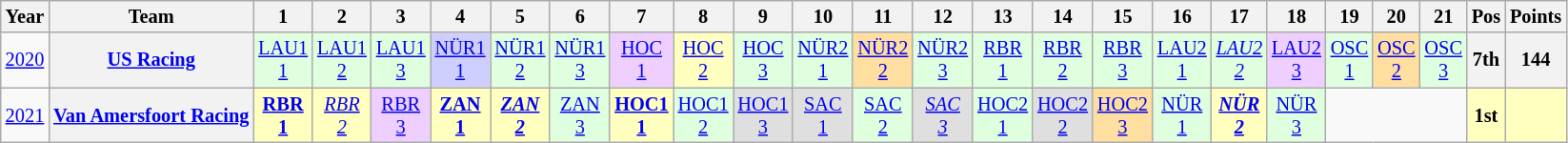<table class="wikitable" style="text-align:center; font-size:85%">
<tr>
<th>Year</th>
<th>Team</th>
<th>1</th>
<th>2</th>
<th>3</th>
<th>4</th>
<th>5</th>
<th>6</th>
<th>7</th>
<th>8</th>
<th>9</th>
<th>10</th>
<th>11</th>
<th>12</th>
<th>13</th>
<th>14</th>
<th>15</th>
<th>16</th>
<th>17</th>
<th>18</th>
<th>19</th>
<th>20</th>
<th>21</th>
<th>Pos</th>
<th>Points</th>
</tr>
<tr>
<td><a href='#'>2020</a></td>
<th nowrap><a href='#'>US Racing</a></th>
<td style="background:#DFFFDF;"><a href='#'>LAU1<br>1</a><br></td>
<td style="background:#DFFFDF;"><a href='#'>LAU1<br>2</a><br></td>
<td style="background:#DFFFDF;"><a href='#'>LAU1<br>3</a><br></td>
<td style="background:#CFCFFF;"><a href='#'>NÜR1<br>1</a><br></td>
<td style="background:#DFFFDF;"><a href='#'>NÜR1<br>2</a><br></td>
<td style="background:#DFFFDF;"><a href='#'>NÜR1<br>3</a><br></td>
<td style="background:#EFCFFF;"><a href='#'>HOC<br>1</a><br></td>
<td style="background:#FFFFBF;"><a href='#'>HOC<br>2</a><br></td>
<td style="background:#DFFFDF;"><a href='#'>HOC<br>3</a><br></td>
<td style="background:#DFFFDF;"><a href='#'>NÜR2<br>1</a><br></td>
<td style="background:#FFDF9F;"><a href='#'>NÜR2<br>2</a><br></td>
<td style="background:#DFFFDF;"><a href='#'>NÜR2<br>3</a><br></td>
<td style="background:#DFFFDF;"><a href='#'>RBR<br>1</a><br></td>
<td style="background:#DFFFDF;"><a href='#'>RBR<br>2</a><br></td>
<td style="background:#DFFFDF;"><a href='#'>RBR<br>3</a><br></td>
<td style="background:#DFFFDF;"><a href='#'>LAU2<br>1</a><br></td>
<td style="background:#DFFFDF;"><em><a href='#'>LAU2<br>2</a></em><br></td>
<td style="background:#EFCFFF;"><a href='#'>LAU2<br>3</a><br></td>
<td style="background:#DFFFDF;"><a href='#'>OSC<br>1</a><br></td>
<td style="background:#FFDF9F;"><a href='#'>OSC<br>2</a><br></td>
<td style="background:#DFFFDF;"><a href='#'>OSC<br>3</a><br></td>
<th>7th</th>
<th>144</th>
</tr>
<tr>
<td><a href='#'>2021</a></td>
<th nowrap><a href='#'>Van Amersfoort Racing</a></th>
<td style="background:#FFFFBF;"><strong><a href='#'>RBR<br>1</a></strong><br></td>
<td style="background:#FFFFBF;"><em><a href='#'>RBR<br>2</a></em><br></td>
<td style="background:#EFCFFF;"><a href='#'>RBR<br>3</a><br></td>
<td style="background:#FFFFBF;"><strong><a href='#'>ZAN<br>1</a></strong><br></td>
<td style="background:#FFFFBF;"><strong><em><a href='#'>ZAN<br>2</a></em></strong><br></td>
<td style="background:#DFFFDF;"><a href='#'>ZAN<br>3</a><br></td>
<td style="background:#FFFFBF;"><strong><a href='#'>HOC1<br>1</a></strong><br></td>
<td style="background:#DFFFDF;"><a href='#'>HOC1<br>2</a><br></td>
<td style="background:#DFDFDF;"><a href='#'>HOC1<br>3</a><br></td>
<td style="background:#DFDFDF;"><a href='#'>SAC<br>1</a><br></td>
<td style="background:#DFFFDF;"><a href='#'>SAC<br>2</a><br></td>
<td style="background:#DFDFDF;"><em><a href='#'>SAC<br>3</a></em><br></td>
<td style="background:#DFFFDF;"><a href='#'>HOC2<br>1</a><br></td>
<td style="background:#DFDFDF;"><a href='#'>HOC2<br>2</a><br></td>
<td style="background:#FFDF9F;"><a href='#'>HOC2<br>3</a><br></td>
<td style="background:#DFFFDF;"><a href='#'>NÜR<br>1</a><br></td>
<td style="background:#FFFFBF;"><strong><em><a href='#'>NÜR<br>2</a></em></strong><br></td>
<td style="background:#DFFFDF;"><a href='#'>NÜR<br>3</a><br></td>
<td colspan=3></td>
<th style="background:#FFFFBF;">1st</th>
<th style="background:#FFFFBF;"></th>
</tr>
</table>
